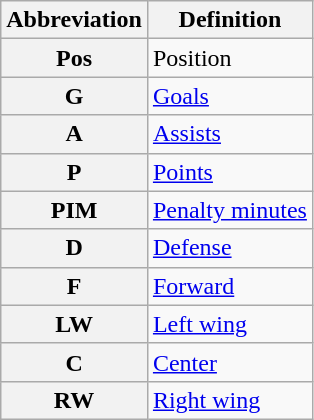<table class="wikitable">
<tr>
<th scope="col">Abbreviation</th>
<th scope="col">Definition</th>
</tr>
<tr>
<th scope="row">Pos</th>
<td>Position</td>
</tr>
<tr>
<th scope="row">G</th>
<td><a href='#'>Goals</a></td>
</tr>
<tr>
<th scope="row">A</th>
<td><a href='#'>Assists</a></td>
</tr>
<tr>
<th scope="row">P</th>
<td><a href='#'>Points</a></td>
</tr>
<tr>
<th scope="row">PIM</th>
<td><a href='#'>Penalty minutes</a></td>
</tr>
<tr>
<th scope="row">D</th>
<td><a href='#'>Defense</a></td>
</tr>
<tr>
<th scope="row">F</th>
<td><a href='#'>Forward</a></td>
</tr>
<tr>
<th scope="row">LW</th>
<td><a href='#'>Left wing</a></td>
</tr>
<tr>
<th scope="row">C</th>
<td><a href='#'>Center</a></td>
</tr>
<tr>
<th scope="row">RW</th>
<td><a href='#'>Right wing</a></td>
</tr>
</table>
